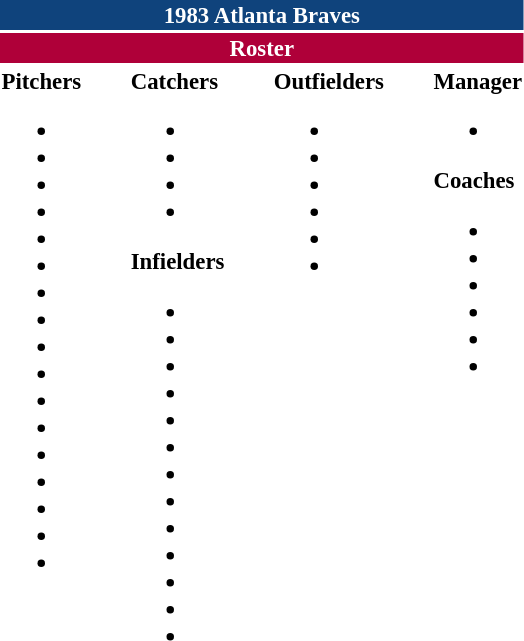<table class="toccolours" style="font-size: 95%;">
<tr>
<th colspan="10" style="background-color: #0f437c; color: #FFFFFF; text-align: center;">1983 Atlanta Braves</th>
</tr>
<tr>
<td colspan="10" style="background-color: #af0039; color: white; text-align: center;"><strong>Roster</strong></td>
</tr>
<tr>
<td valign="top"><strong>Pitchers</strong><br><ul><li></li><li></li><li></li><li></li><li></li><li></li><li></li><li></li><li></li><li></li><li></li><li></li><li></li><li></li><li></li><li></li><li></li></ul></td>
<td width="25px"></td>
<td valign="top"><strong>Catchers</strong><br><ul><li></li><li></li><li></li><li></li></ul><strong>Infielders</strong><ul><li></li><li></li><li></li><li></li><li></li><li></li><li></li><li></li><li></li><li></li><li></li><li></li><li></li></ul></td>
<td width="25px"></td>
<td valign="top"><strong>Outfielders</strong><br><ul><li></li><li></li><li></li><li></li><li></li><li></li></ul></td>
<td width="25px"></td>
<td valign="top"><strong>Manager</strong><br><ul><li></li></ul><strong>Coaches</strong><ul><li></li><li></li><li></li><li></li><li></li><li></li></ul></td>
</tr>
</table>
